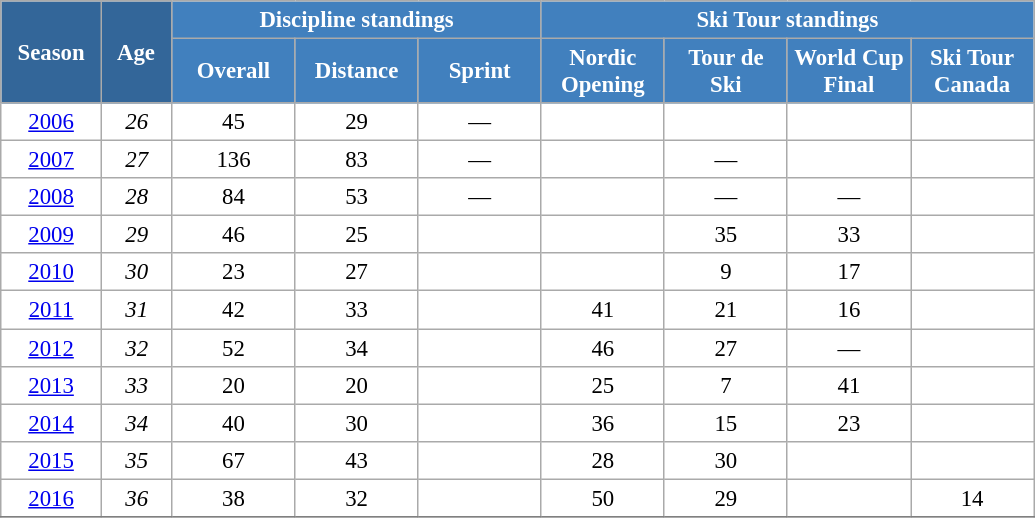<table class="wikitable" style="font-size:95%; text-align:center; border:grey solid 1px; border-collapse:collapse; background:#ffffff;">
<tr>
<th style="background-color:#369; color:white; width:60px;" rowspan="2"> Season </th>
<th style="background-color:#369; color:white; width:40px;" rowspan="2"> Age </th>
<th style="background-color:#4180be; color:white;" colspan="3">Discipline standings</th>
<th style="background-color:#4180be; color:white;" colspan="4">Ski Tour standings</th>
</tr>
<tr>
<th style="background-color:#4180be; color:white; width:75px;">Overall</th>
<th style="background-color:#4180be; color:white; width:75px;">Distance</th>
<th style="background-color:#4180be; color:white; width:75px;">Sprint</th>
<th style="background-color:#4180be; color:white; width:75px;">Nordic<br>Opening</th>
<th style="background-color:#4180be; color:white; width:75px;">Tour de<br>Ski</th>
<th style="background-color:#4180be; color:white; width:75px;">World Cup<br>Final</th>
<th style="background-color:#4180be; color:white; width:75px;">Ski Tour<br>Canada</th>
</tr>
<tr>
<td><a href='#'>2006</a></td>
<td><em>26</em></td>
<td>45</td>
<td>29</td>
<td>—</td>
<td></td>
<td></td>
<td></td>
<td></td>
</tr>
<tr>
<td><a href='#'>2007</a></td>
<td><em>27</em></td>
<td>136</td>
<td>83</td>
<td>—</td>
<td></td>
<td>—</td>
<td></td>
<td></td>
</tr>
<tr>
<td><a href='#'>2008</a></td>
<td><em>28</em></td>
<td>84</td>
<td>53</td>
<td>—</td>
<td></td>
<td>—</td>
<td>—</td>
<td></td>
</tr>
<tr>
<td><a href='#'>2009</a></td>
<td><em>29</em></td>
<td>46</td>
<td>25</td>
<td></td>
<td></td>
<td>35</td>
<td>33</td>
<td></td>
</tr>
<tr>
<td><a href='#'>2010</a></td>
<td><em>30</em></td>
<td>23</td>
<td>27</td>
<td></td>
<td></td>
<td>9</td>
<td>17</td>
<td></td>
</tr>
<tr>
<td><a href='#'>2011</a></td>
<td><em>31</em></td>
<td>42</td>
<td>33</td>
<td></td>
<td>41</td>
<td>21</td>
<td>16</td>
<td></td>
</tr>
<tr>
<td><a href='#'>2012</a></td>
<td><em>32</em></td>
<td>52</td>
<td>34</td>
<td></td>
<td>46</td>
<td>27</td>
<td>—</td>
<td></td>
</tr>
<tr>
<td><a href='#'>2013</a></td>
<td><em>33</em></td>
<td>20</td>
<td>20</td>
<td></td>
<td>25</td>
<td>7</td>
<td>41</td>
<td></td>
</tr>
<tr>
<td><a href='#'>2014</a></td>
<td><em>34</em></td>
<td>40</td>
<td>30</td>
<td></td>
<td>36</td>
<td>15</td>
<td>23</td>
<td></td>
</tr>
<tr>
<td><a href='#'>2015</a></td>
<td><em>35</em></td>
<td>67</td>
<td>43</td>
<td></td>
<td>28</td>
<td>30</td>
<td></td>
<td></td>
</tr>
<tr>
<td><a href='#'>2016</a></td>
<td><em>36</em></td>
<td>38</td>
<td>32</td>
<td></td>
<td>50</td>
<td>29</td>
<td></td>
<td>14</td>
</tr>
<tr>
</tr>
</table>
